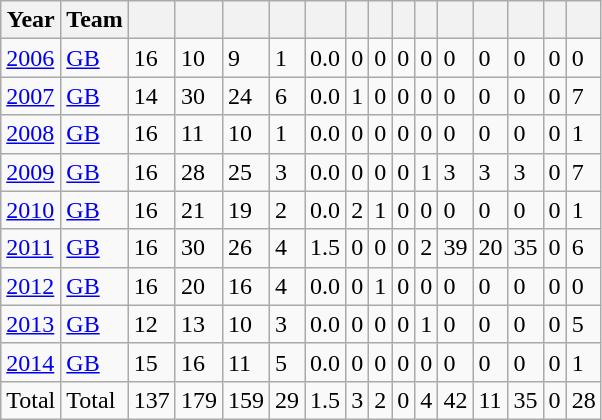<table class="wikitable sortable">
<tr>
<th>Year</th>
<th>Team</th>
<th></th>
<th></th>
<th></th>
<th></th>
<th></th>
<th></th>
<th></th>
<th></th>
<th></th>
<th></th>
<th></th>
<th></th>
<th></th>
<th></th>
</tr>
<tr>
<td><a href='#'>2006</a></td>
<td><a href='#'>GB</a></td>
<td>16</td>
<td>10</td>
<td>9</td>
<td>1</td>
<td>0.0</td>
<td>0</td>
<td>0</td>
<td>0</td>
<td>0</td>
<td>0</td>
<td>0</td>
<td>0</td>
<td>0</td>
<td>0</td>
</tr>
<tr>
<td><a href='#'>2007</a></td>
<td><a href='#'>GB</a></td>
<td>14</td>
<td>30</td>
<td>24</td>
<td>6</td>
<td>0.0</td>
<td>1</td>
<td>0</td>
<td>0</td>
<td>0</td>
<td>0</td>
<td>0</td>
<td>0</td>
<td>0</td>
<td>7</td>
</tr>
<tr>
<td><a href='#'>2008</a></td>
<td><a href='#'>GB</a></td>
<td>16</td>
<td>11</td>
<td>10</td>
<td>1</td>
<td>0.0</td>
<td>0</td>
<td>0</td>
<td>0</td>
<td>0</td>
<td>0</td>
<td>0</td>
<td>0</td>
<td>0</td>
<td>1</td>
</tr>
<tr>
<td><a href='#'>2009</a></td>
<td><a href='#'>GB</a></td>
<td>16</td>
<td>28</td>
<td>25</td>
<td>3</td>
<td>0.0</td>
<td>0</td>
<td>0</td>
<td>0</td>
<td>1</td>
<td>3</td>
<td>3</td>
<td>3</td>
<td>0</td>
<td>7</td>
</tr>
<tr>
<td><a href='#'>2010</a></td>
<td><a href='#'>GB</a></td>
<td>16</td>
<td>21</td>
<td>19</td>
<td>2</td>
<td>0.0</td>
<td>2</td>
<td>1</td>
<td>0</td>
<td>0</td>
<td>0</td>
<td>0</td>
<td>0</td>
<td>0</td>
<td>1</td>
</tr>
<tr>
<td><a href='#'>2011</a></td>
<td><a href='#'>GB</a></td>
<td>16</td>
<td>30</td>
<td>26</td>
<td>4</td>
<td>1.5</td>
<td>0</td>
<td>0</td>
<td>0</td>
<td>2</td>
<td>39</td>
<td>20</td>
<td>35</td>
<td>0</td>
<td>6</td>
</tr>
<tr>
<td><a href='#'>2012</a></td>
<td><a href='#'>GB</a></td>
<td>16</td>
<td>20</td>
<td>16</td>
<td>4</td>
<td>0.0</td>
<td>0</td>
<td>1</td>
<td>0</td>
<td>0</td>
<td>0</td>
<td>0</td>
<td>0</td>
<td>0</td>
<td>0</td>
</tr>
<tr>
<td><a href='#'>2013</a></td>
<td><a href='#'>GB</a></td>
<td>12</td>
<td>13</td>
<td>10</td>
<td>3</td>
<td>0.0</td>
<td>0</td>
<td>0</td>
<td>0</td>
<td>1</td>
<td>0</td>
<td>0</td>
<td>0</td>
<td>0</td>
<td>5</td>
</tr>
<tr>
<td><a href='#'>2014</a></td>
<td><a href='#'>GB</a></td>
<td>15</td>
<td>16</td>
<td>11</td>
<td>5</td>
<td>0.0</td>
<td>0</td>
<td>0</td>
<td>0</td>
<td>0</td>
<td>0</td>
<td>0</td>
<td>0</td>
<td>0</td>
<td>1</td>
</tr>
<tr>
<td>Total</td>
<td>Total</td>
<td>137</td>
<td>179</td>
<td>159</td>
<td>29</td>
<td>1.5</td>
<td>3</td>
<td>2</td>
<td>0</td>
<td>4</td>
<td>42</td>
<td>11</td>
<td>35</td>
<td>0</td>
<td>28</td>
</tr>
</table>
